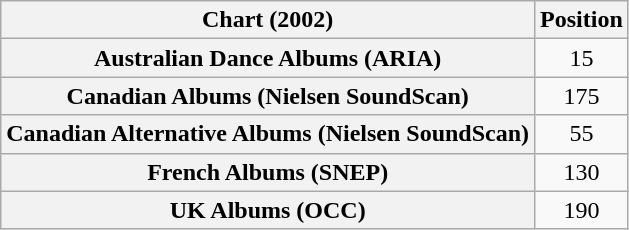<table class="wikitable sortable plainrowheaders" style="text-align:center;">
<tr>
<th scope="col">Chart (2002)</th>
<th scope="col">Position</th>
</tr>
<tr>
<th scope="row">Australian Dance Albums (ARIA)</th>
<td>15</td>
</tr>
<tr>
<th scope="row">Canadian Albums (Nielsen SoundScan)</th>
<td>175</td>
</tr>
<tr>
<th scope="row">Canadian Alternative Albums (Nielsen SoundScan)</th>
<td>55</td>
</tr>
<tr>
<th scope="row">French Albums (SNEP)</th>
<td>130</td>
</tr>
<tr>
<th scope="row">UK Albums (OCC)</th>
<td>190</td>
</tr>
</table>
